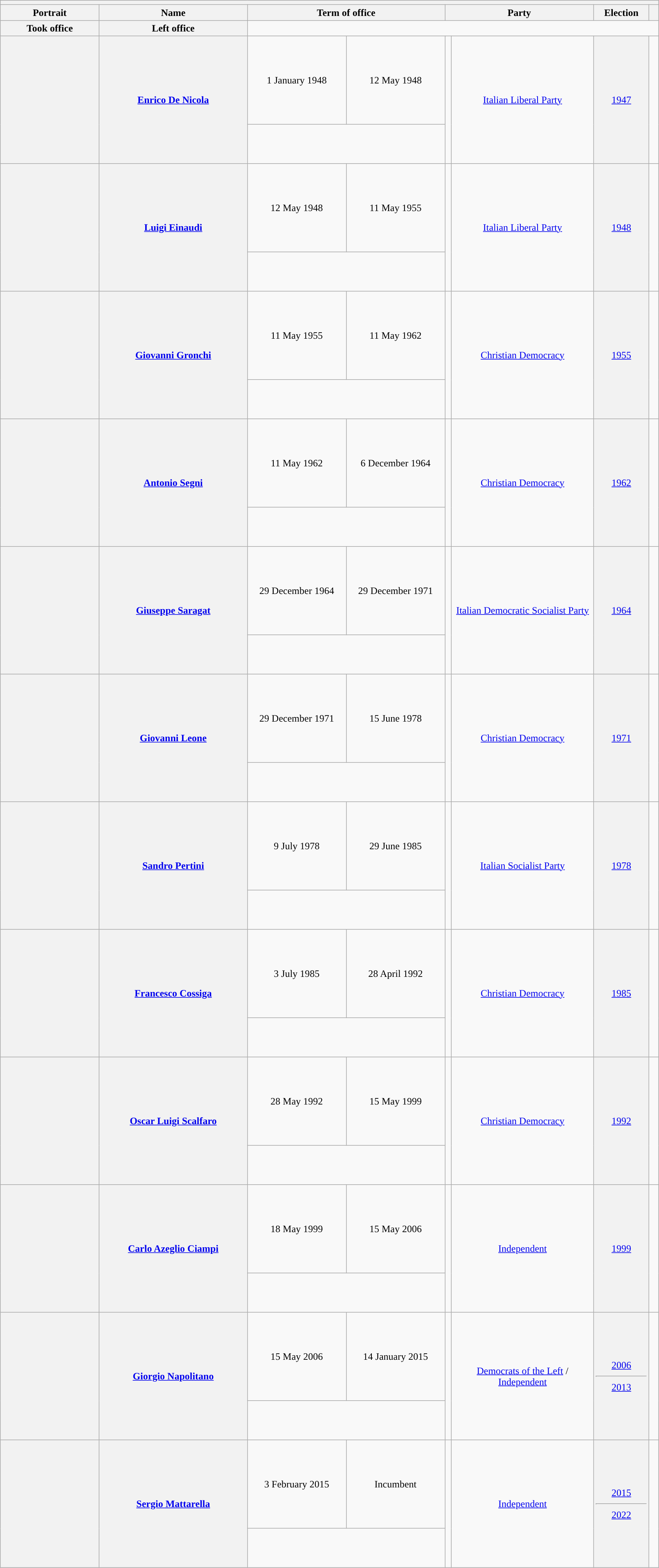<table class="wikitable" style="text-align:center; style="width=85%">
<tr>
<th colspan="9"></th>
</tr>
<tr>
<th width=1% rowspan="2">Portrait</th>
<th width=15% rowspan="2">Name<br></th>
<th width=20% colspan="2">Term of office</th>
<th width=15% rowspan="2" colspan="2">Party</th>
<th width=5% rowspan="2">Election</th>
<th width=1% rowspan="2"></th>
</tr>
<tr>
</tr>
<tr style="text-align:center;">
<th width=10%>Took office</th>
<th width=10%>Left office</th>
</tr>
<tr style="height:9em;">
<th rowspan="2"></th>
<th rowspan="2" style="font-weight:normal"><strong><a href='#'>Enrico De Nicola</a></strong><br></th>
<td class="nowrap">1 January 1948</td>
<td class="nowrap">12 May 1948</td>
<td width="1" rowspan="2" style="color:inherit;background:"></td>
<td rowspan="2"><a href='#'>Italian Liberal Party</a></td>
<th rowspan="2" style="font-weight:normal"><a href='#'>1947</a></th>
<td rowspan="2"></td>
</tr>
<tr style="height:4em;">
<td colspan="2"></td>
</tr>
<tr style="height:9em;">
<th rowspan="2"></th>
<th rowspan="2" style="font-weight:normal"><strong><a href='#'>Luigi Einaudi</a></strong><br></th>
<td class="nowrap">12 May 1948</td>
<td class="nowrap">11 May 1955</td>
<td width="1" rowspan="2" style="color:inherit;background:"></td>
<td rowspan="2"><a href='#'>Italian Liberal Party</a></td>
<th rowspan="2" style="font-weight:normal"><a href='#'>1948</a></th>
<td rowspan="2"></td>
</tr>
<tr style="height:4em;">
<td colspan="2"></td>
</tr>
<tr style="height:9em;">
<th rowspan="2"></th>
<th rowspan="2" style="font-weight:normal"><strong><a href='#'>Giovanni Gronchi</a></strong><br></th>
<td class="nowrap">11 May 1955</td>
<td class="nowrap">11 May 1962</td>
<td width="1" rowspan="2" style="color:inherit;background:"></td>
<td rowspan="2"><a href='#'>Christian Democracy</a></td>
<th rowspan="2" style="font-weight:normal"><a href='#'>1955</a></th>
<td rowspan="2"></td>
</tr>
<tr style="height:4em;">
<td colspan="2"></td>
</tr>
<tr style="height:9em;">
<th rowspan="2"></th>
<th rowspan="2" style="font-weight:normal"><strong><a href='#'>Antonio Segni</a></strong><br></th>
<td class="nowrap">11 May 1962</td>
<td class="nowrap">6 December 1964</td>
<td width="1" rowspan="2" style="color:inherit;background:"></td>
<td rowspan="2"><a href='#'>Christian Democracy</a></td>
<th rowspan="2" style="font-weight:normal"><a href='#'>1962</a></th>
<td rowspan="2"></td>
</tr>
<tr style="height:4em;">
<td colspan="2"></td>
</tr>
<tr style="height:9em;">
<th rowspan="2"></th>
<th rowspan="2" style="font-weight:normal"><strong><a href='#'>Giuseppe Saragat</a></strong><br></th>
<td class="nowrap">29 December 1964</td>
<td class="nowrap">29 December 1971</td>
<td width="1" rowspan="2" style="color:inherit;background:"></td>
<td rowspan="2"><a href='#'>Italian Democratic Socialist Party</a></td>
<th rowspan="2"style="font-weight:normal"><a href='#'>1964</a></th>
<td rowspan="2"></td>
</tr>
<tr style="height:4em;">
<td colspan="2"></td>
</tr>
<tr style="height:9em;">
<th rowspan="2"></th>
<th rowspan="2" style="font-weight:normal"><strong><a href='#'>Giovanni Leone</a></strong><br></th>
<td class="nowrap">29 December 1971</td>
<td class="nowrap">15 June 1978</td>
<td width="2" rowspan="2" style="color:inherit;background:"></td>
<td rowspan="2"><a href='#'>Christian Democracy</a></td>
<th rowspan="2" style="font-weight:normal"><a href='#'>1971</a></th>
<td rowspan="2"></td>
</tr>
<tr style="height:4em;">
<td colspan="2"></td>
</tr>
<tr style="height:9em;">
<th rowspan="2"></th>
<th rowspan="2" style="font-weight:normal"><strong><a href='#'>Sandro Pertini</a></strong><br></th>
<td class="nowrap">9 July 1978</td>
<td class="nowrap">29 June 1985</td>
<td width="2" rowspan="2" style="color:inherit;background:"></td>
<td rowspan="2"><a href='#'>Italian Socialist Party</a></td>
<th rowspan="2" style="font-weight:normal"><a href='#'>1978</a></th>
<td rowspan="2"></td>
</tr>
<tr style="height:4em;">
<td colspan="2"></td>
</tr>
<tr style="height:9em;">
<th rowspan="2"></th>
<th rowspan="2" style="font-weight:normal"><strong><a href='#'>Francesco Cossiga</a></strong><br></th>
<td class="nowrap">3 July 1985</td>
<td class="nowrap">28 April 1992</td>
<td width="1" rowspan="2" style="color:inherit;background:"></td>
<td rowspan="2"><a href='#'>Christian Democracy</a></td>
<th rowspan="2" style="font-weight:normal"><a href='#'>1985</a></th>
<td rowspan="2"></td>
</tr>
<tr style="height:4em;">
<td colspan="2"></td>
</tr>
<tr style="height:9em;">
<th rowspan="2"></th>
<th rowspan="2" style="font-weight:normal"><strong><a href='#'>Oscar Luigi Scalfaro</a></strong><br></th>
<td class="nowrap">28 May 1992</td>
<td class="nowrap">15 May 1999</td>
<td width="1" rowspan="2" style="color:inherit;background:"></td>
<td rowspan="2"><a href='#'>Christian Democracy</a></td>
<th rowspan="2" style="font-weight:normal"><a href='#'>1992</a></th>
<td rowspan="2"></td>
</tr>
<tr style="height:4em;">
<td colspan="2"></td>
</tr>
<tr style="height:9em;">
<th rowspan="2"></th>
<th rowspan="2" style="font-weight:normal"><strong><a href='#'>Carlo Azeglio Ciampi</a></strong><br></th>
<td class="nowrap">18 May 1999</td>
<td class="nowrap">15 May 2006</td>
<td width="1" rowspan="2" style="color:inherit;background:"></td>
<td rowspan="2"><a href='#'>Independent</a></td>
<th rowspan="2" style="font-weight:normal"><a href='#'>1999</a></th>
<td rowspan="2"></td>
</tr>
<tr style="height:4em;">
<td colspan="2"></td>
</tr>
<tr style="height:9em;">
<th rowspan="2"></th>
<th rowspan="2" style="font-weight:normal"><strong><a href='#'>Giorgio Napolitano</a></strong><br></th>
<td class="nowrap">15 May 2006</td>
<td class="nowrap">14 January 2015</td>
<td rowspan="2" width="1" style="color:inherit;background:"></td>
<td rowspan="2"><a href='#'>Democrats of the Left</a> /<br><a href='#'>Independent</a></td>
<th rowspan="2" style="font-weight:normal"><a href='#'>2006</a> <hr> <a href='#'>2013</a></th>
<td rowspan="2"></td>
</tr>
<tr style="height:4em;">
<td colspan="2"></td>
</tr>
<tr style="height:9em;">
<th rowspan="2"></th>
<th rowspan="2" style="font-weight:normal"><strong><a href='#'>Sergio Mattarella</a></strong><br></th>
<td class="nowrap">3 February 2015</td>
<td class="nowrap">Incumbent</td>
<td width="1" rowspan="2" style="color:inherit;background:"></td>
<td rowspan="2"><a href='#'>Independent</a></td>
<th rowspan="2" style="font-weight:normal"><a href='#'>2015</a> <hr> <a href='#'>2022</a></th>
<td rowspan="2"></td>
</tr>
<tr style="height:4em;">
<td colspan="2"></td>
</tr>
</table>
